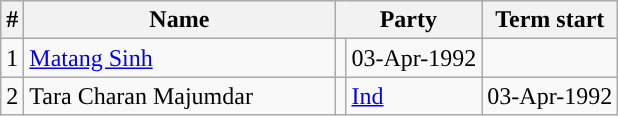<table class="wikitable">
<tr>
<th>#</th>
<th style="width:200px">Name</th>
<th colspan="2">Party</th>
<th>Term start</th>
</tr>
<tr>
<td>1</td>
<td><a href='#'>Matang Sinh</a></td>
<td></td>
<td>03-Apr-1992</td>
</tr>
<tr>
<td>2</td>
<td>Tara Charan Majumdar</td>
<td style="background-color: "></td>
<td><a href='#'>Ind</a></td>
<td>03-Apr-1992</td>
</tr>
</table>
